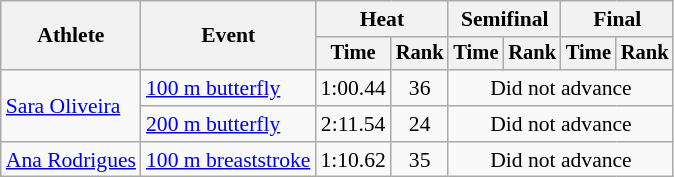<table class=wikitable style="font-size:90%">
<tr>
<th rowspan="2">Athlete</th>
<th rowspan="2">Event</th>
<th colspan="2">Heat</th>
<th colspan="2">Semifinal</th>
<th colspan="2">Final</th>
</tr>
<tr style="font-size:95%">
<th>Time</th>
<th>Rank</th>
<th>Time</th>
<th>Rank</th>
<th>Time</th>
<th>Rank</th>
</tr>
<tr align=center>
<td align=left rowspan=2><a href='#'>Sara Oliveira</a></td>
<td align=left><a href='#'>100 m butterfly</a></td>
<td>1:00.44</td>
<td>36</td>
<td colspan=4>Did not advance</td>
</tr>
<tr align=center>
<td align=left><a href='#'>200 m butterfly</a></td>
<td>2:11.54</td>
<td>24</td>
<td colspan=4>Did not advance</td>
</tr>
<tr align=center>
<td align=left><a href='#'>Ana Rodrigues</a></td>
<td align=left><a href='#'>100 m breaststroke</a></td>
<td>1:10.62</td>
<td>35</td>
<td colspan=4>Did not advance</td>
</tr>
</table>
